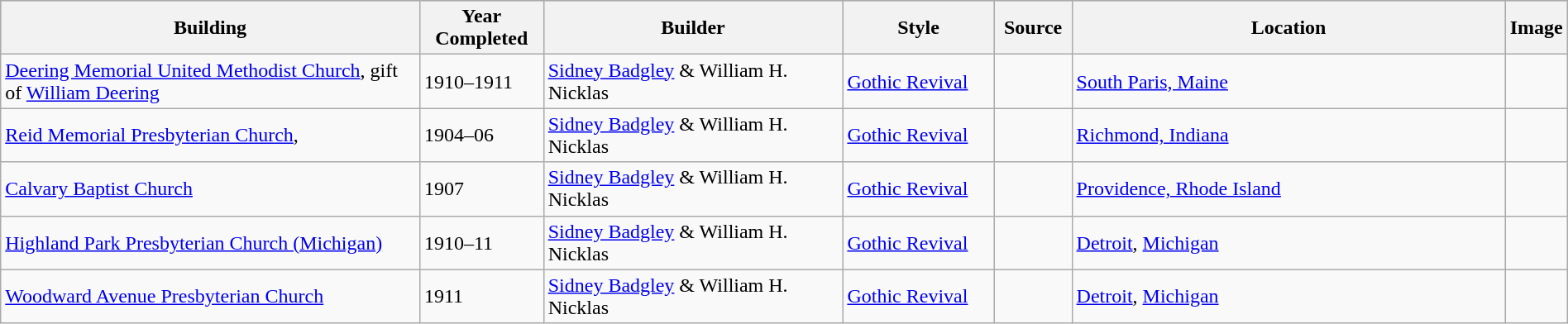<table class="wikitable" style="margin:1em auto;">
<tr style="background:lightblue;">
<th width=28%>Building</th>
<th width=8%>Year Completed</th>
<th width=20%>Builder</th>
<th width=10%>Style</th>
<th width=5%>Source</th>
<th width=32%>Location</th>
<th width=7%>Image</th>
</tr>
<tr>
<td><a href='#'>Deering Memorial United Methodist Church</a>, gift of <a href='#'>William Deering</a></td>
<td>1910–1911</td>
<td><a href='#'>Sidney Badgley</a> & William H. Nicklas</td>
<td><a href='#'>Gothic Revival</a></td>
<td></td>
<td><a href='#'>South Paris, Maine</a></td>
<td></td>
</tr>
<tr>
<td><a href='#'>Reid Memorial Presbyterian Church</a>,</td>
<td>1904–06</td>
<td><a href='#'>Sidney Badgley</a> & William H. Nicklas</td>
<td><a href='#'>Gothic Revival</a></td>
<td></td>
<td><a href='#'>Richmond, Indiana</a></td>
<td></td>
</tr>
<tr>
<td><a href='#'>Calvary Baptist Church</a></td>
<td>1907</td>
<td><a href='#'>Sidney Badgley</a> & William H. Nicklas</td>
<td><a href='#'>Gothic Revival</a></td>
<td></td>
<td><a href='#'>Providence, Rhode Island</a></td>
<td></td>
</tr>
<tr>
<td><a href='#'>Highland Park Presbyterian Church (Michigan)</a></td>
<td>1910–11</td>
<td><a href='#'>Sidney Badgley</a> & William H. Nicklas</td>
<td><a href='#'>Gothic Revival</a></td>
<td></td>
<td><a href='#'>Detroit</a>, <a href='#'>Michigan</a></td>
<td></td>
</tr>
<tr>
<td><a href='#'>Woodward Avenue Presbyterian Church</a></td>
<td>1911</td>
<td><a href='#'>Sidney Badgley</a> & William H. Nicklas</td>
<td><a href='#'>Gothic Revival</a></td>
<td></td>
<td><a href='#'>Detroit</a>, <a href='#'>Michigan</a></td>
<td></td>
</tr>
</table>
